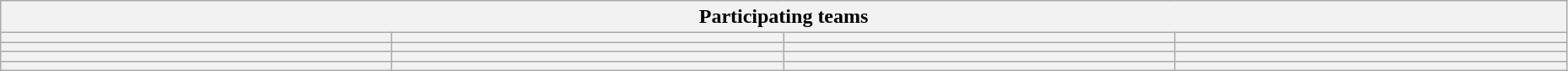<table class="wikitable" style="width:98%;">
<tr>
<th colspan=4>Participating teams</th>
</tr>
<tr>
<th width=25%></th>
<th width=25%></th>
<th width=25%></th>
<th width=25%></th>
</tr>
<tr>
<th></th>
<th></th>
<th></th>
<th></th>
</tr>
<tr>
<th></th>
<th></th>
<th></th>
<th></th>
</tr>
<tr>
<th></th>
<th></th>
<th></th>
<th></th>
</tr>
</table>
